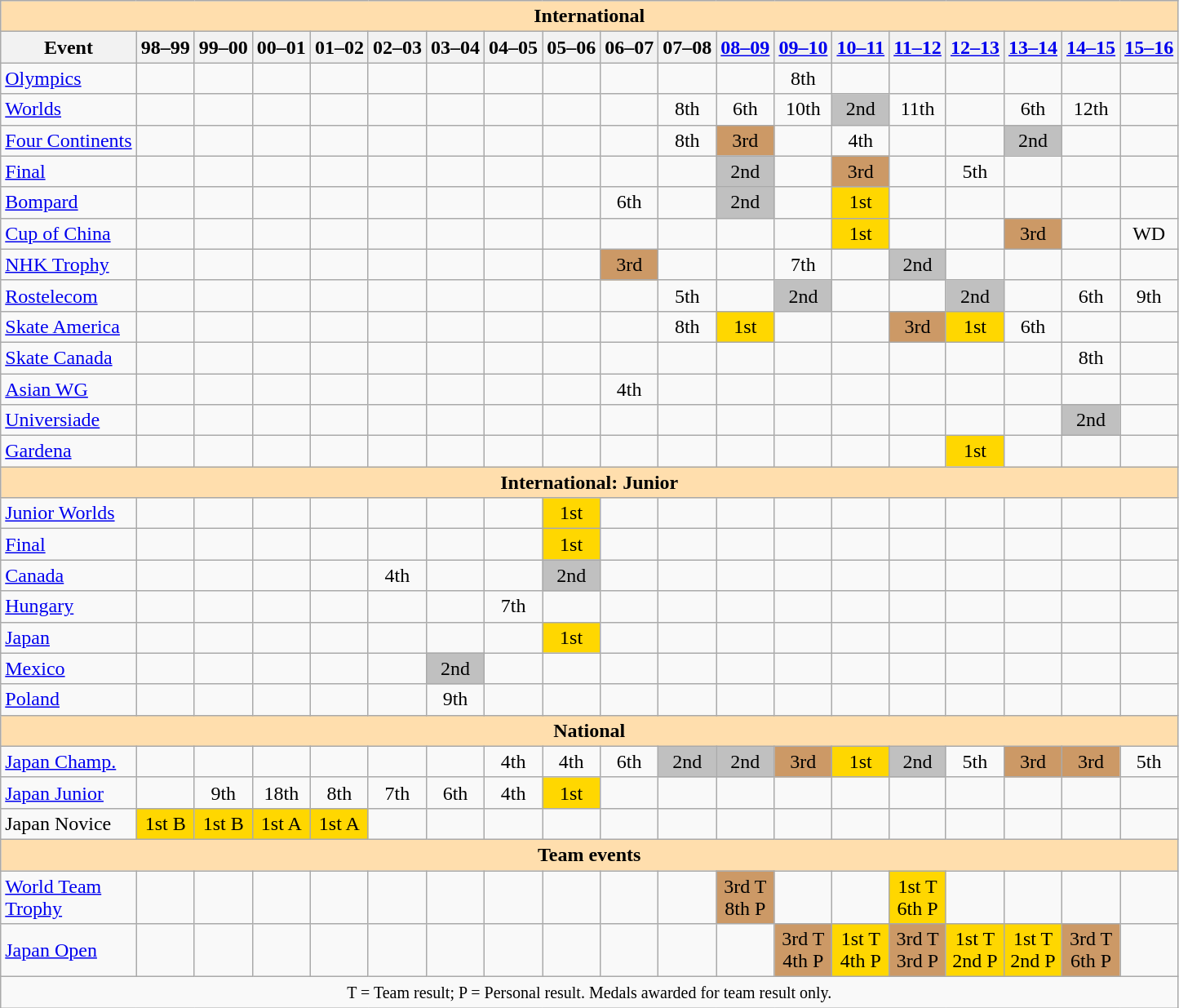<table class="wikitable" style="text-align:center">
<tr>
<th colspan="19" style="background-color: #ffdead; " align="center">International</th>
</tr>
<tr>
<th>Event</th>
<th>98–99</th>
<th>99–00</th>
<th>00–01</th>
<th>01–02</th>
<th>02–03</th>
<th>03–04</th>
<th>04–05</th>
<th>05–06</th>
<th>06–07</th>
<th>07–08</th>
<th><a href='#'>08–09</a></th>
<th><a href='#'>09–10</a></th>
<th><a href='#'>10–11</a></th>
<th><a href='#'>11–12</a></th>
<th><a href='#'>12–13</a></th>
<th><a href='#'>13–14</a></th>
<th><a href='#'>14–15</a></th>
<th><a href='#'>15–16</a></th>
</tr>
<tr>
<td align=left><a href='#'>Olympics</a></td>
<td></td>
<td></td>
<td></td>
<td></td>
<td></td>
<td></td>
<td></td>
<td></td>
<td></td>
<td></td>
<td></td>
<td>8th</td>
<td></td>
<td></td>
<td></td>
<td></td>
<td></td>
<td></td>
</tr>
<tr>
<td align=left><a href='#'>Worlds</a></td>
<td></td>
<td></td>
<td></td>
<td></td>
<td></td>
<td></td>
<td></td>
<td></td>
<td></td>
<td>8th</td>
<td>6th</td>
<td>10th</td>
<td bgcolor=silver>2nd</td>
<td>11th</td>
<td></td>
<td>6th</td>
<td>12th</td>
<td></td>
</tr>
<tr>
<td align=left><a href='#'>Four Continents</a></td>
<td></td>
<td></td>
<td></td>
<td></td>
<td></td>
<td></td>
<td></td>
<td></td>
<td></td>
<td>8th</td>
<td bgcolor=cc9966>3rd</td>
<td></td>
<td>4th</td>
<td></td>
<td></td>
<td bgcolor=silver>2nd</td>
<td></td>
<td></td>
</tr>
<tr>
<td align=left> <a href='#'>Final</a></td>
<td></td>
<td></td>
<td></td>
<td></td>
<td></td>
<td></td>
<td></td>
<td></td>
<td></td>
<td></td>
<td bgcolor=silver>2nd</td>
<td></td>
<td bgcolor=cc9966>3rd</td>
<td></td>
<td>5th</td>
<td></td>
<td></td>
<td></td>
</tr>
<tr>
<td align=left> <a href='#'>Bompard</a></td>
<td></td>
<td></td>
<td></td>
<td></td>
<td></td>
<td></td>
<td></td>
<td></td>
<td>6th</td>
<td></td>
<td bgcolor=silver>2nd</td>
<td></td>
<td bgcolor=gold>1st</td>
<td></td>
<td></td>
<td></td>
<td></td>
<td></td>
</tr>
<tr>
<td align=left> <a href='#'>Cup of China</a></td>
<td></td>
<td></td>
<td></td>
<td></td>
<td></td>
<td></td>
<td></td>
<td></td>
<td></td>
<td></td>
<td></td>
<td></td>
<td bgcolor=gold>1st</td>
<td></td>
<td></td>
<td bgcolor=cc9966>3rd</td>
<td></td>
<td>WD</td>
</tr>
<tr>
<td align=left> <a href='#'>NHK Trophy</a></td>
<td></td>
<td></td>
<td></td>
<td></td>
<td></td>
<td></td>
<td></td>
<td></td>
<td bgcolor=cc9966>3rd</td>
<td></td>
<td></td>
<td>7th</td>
<td></td>
<td bgcolor=silver>2nd</td>
<td></td>
<td></td>
<td></td>
<td></td>
</tr>
<tr>
<td align=left> <a href='#'>Rostelecom</a></td>
<td></td>
<td></td>
<td></td>
<td></td>
<td></td>
<td></td>
<td></td>
<td></td>
<td></td>
<td>5th</td>
<td></td>
<td bgcolor=silver>2nd</td>
<td></td>
<td></td>
<td bgcolor=silver>2nd</td>
<td></td>
<td>6th</td>
<td>9th</td>
</tr>
<tr>
<td align=left> <a href='#'>Skate America</a></td>
<td></td>
<td></td>
<td></td>
<td></td>
<td></td>
<td></td>
<td></td>
<td></td>
<td></td>
<td>8th</td>
<td bgcolor=gold>1st</td>
<td></td>
<td></td>
<td bgcolor=cc9966>3rd</td>
<td bgcolor=gold>1st</td>
<td>6th</td>
<td></td>
<td></td>
</tr>
<tr>
<td align=left> <a href='#'>Skate Canada</a></td>
<td></td>
<td></td>
<td></td>
<td></td>
<td></td>
<td></td>
<td></td>
<td></td>
<td></td>
<td></td>
<td></td>
<td></td>
<td></td>
<td></td>
<td></td>
<td></td>
<td>8th</td>
<td></td>
</tr>
<tr>
<td align=left><a href='#'>Asian WG</a></td>
<td></td>
<td></td>
<td></td>
<td></td>
<td></td>
<td></td>
<td></td>
<td></td>
<td>4th</td>
<td></td>
<td></td>
<td></td>
<td></td>
<td></td>
<td></td>
<td></td>
<td></td>
<td></td>
</tr>
<tr>
<td align=left><a href='#'>Universiade</a></td>
<td></td>
<td></td>
<td></td>
<td></td>
<td></td>
<td></td>
<td></td>
<td></td>
<td></td>
<td></td>
<td></td>
<td></td>
<td></td>
<td></td>
<td></td>
<td></td>
<td bgcolor=silver>2nd</td>
<td></td>
</tr>
<tr>
<td align=left><a href='#'>Gardena</a></td>
<td></td>
<td></td>
<td></td>
<td></td>
<td></td>
<td></td>
<td></td>
<td></td>
<td></td>
<td></td>
<td></td>
<td></td>
<td></td>
<td></td>
<td bgcolor=gold>1st</td>
<td></td>
<td></td>
<td></td>
</tr>
<tr>
<th colspan="19" style="background-color: #ffdead; " align="center">International: Junior</th>
</tr>
<tr>
<td align=left><a href='#'>Junior Worlds</a></td>
<td></td>
<td></td>
<td></td>
<td></td>
<td></td>
<td></td>
<td></td>
<td bgcolor=gold>1st</td>
<td></td>
<td></td>
<td></td>
<td></td>
<td></td>
<td></td>
<td></td>
<td></td>
<td></td>
<td></td>
</tr>
<tr>
<td align=left> <a href='#'>Final</a></td>
<td></td>
<td></td>
<td></td>
<td></td>
<td></td>
<td></td>
<td></td>
<td bgcolor=gold>1st</td>
<td></td>
<td></td>
<td></td>
<td></td>
<td></td>
<td></td>
<td></td>
<td></td>
<td></td>
<td></td>
</tr>
<tr>
<td align=left> <a href='#'>Canada</a></td>
<td></td>
<td></td>
<td></td>
<td></td>
<td>4th</td>
<td></td>
<td></td>
<td bgcolor=silver>2nd</td>
<td></td>
<td></td>
<td></td>
<td></td>
<td></td>
<td></td>
<td></td>
<td></td>
<td></td>
<td></td>
</tr>
<tr>
<td align=left> <a href='#'>Hungary</a></td>
<td></td>
<td></td>
<td></td>
<td></td>
<td></td>
<td></td>
<td>7th</td>
<td></td>
<td></td>
<td></td>
<td></td>
<td></td>
<td></td>
<td></td>
<td></td>
<td></td>
<td></td>
<td></td>
</tr>
<tr>
<td align=left> <a href='#'>Japan</a></td>
<td></td>
<td></td>
<td></td>
<td></td>
<td></td>
<td></td>
<td></td>
<td bgcolor=gold>1st</td>
<td></td>
<td></td>
<td></td>
<td></td>
<td></td>
<td></td>
<td></td>
<td></td>
<td></td>
<td></td>
</tr>
<tr>
<td align=left> <a href='#'>Mexico</a></td>
<td></td>
<td></td>
<td></td>
<td></td>
<td></td>
<td bgcolor=silver>2nd</td>
<td></td>
<td></td>
<td></td>
<td></td>
<td></td>
<td></td>
<td></td>
<td></td>
<td></td>
<td></td>
<td></td>
<td></td>
</tr>
<tr>
<td align=left> <a href='#'>Poland</a></td>
<td></td>
<td></td>
<td></td>
<td></td>
<td></td>
<td>9th</td>
<td></td>
<td></td>
<td></td>
<td></td>
<td></td>
<td></td>
<td></td>
<td></td>
<td></td>
<td></td>
<td></td>
<td></td>
</tr>
<tr>
<th colspan="19" style="background-color: #ffdead; " align="center">National</th>
</tr>
<tr>
<td align=left><a href='#'>Japan Champ.</a></td>
<td></td>
<td></td>
<td></td>
<td></td>
<td></td>
<td></td>
<td>4th</td>
<td>4th</td>
<td>6th</td>
<td bgcolor=silver>2nd</td>
<td bgcolor=silver>2nd</td>
<td bgcolor=cc9966>3rd</td>
<td bgcolor=gold>1st</td>
<td bgcolor=silver>2nd</td>
<td>5th</td>
<td bgcolor=cc9966>3rd</td>
<td bgcolor=cc9966>3rd</td>
<td>5th</td>
</tr>
<tr>
<td align=left><a href='#'>Japan Junior</a></td>
<td></td>
<td>9th</td>
<td>18th</td>
<td>8th</td>
<td>7th</td>
<td>6th</td>
<td>4th</td>
<td bgcolor=gold>1st</td>
<td></td>
<td></td>
<td></td>
<td></td>
<td></td>
<td></td>
<td></td>
<td></td>
<td></td>
<td></td>
</tr>
<tr>
<td align=left>Japan Novice</td>
<td bgcolor=gold>1st B</td>
<td bgcolor=gold>1st B</td>
<td bgcolor=gold>1st A</td>
<td bgcolor=gold>1st A</td>
<td></td>
<td></td>
<td></td>
<td></td>
<td></td>
<td></td>
<td></td>
<td></td>
<td></td>
<td></td>
<td></td>
<td></td>
<td></td>
<td></td>
</tr>
<tr>
<th colspan="19" style="background-color: #ffdead; " align="center">Team events</th>
</tr>
<tr>
<td align="left"><a href='#'>World Team<br>Trophy</a></td>
<td></td>
<td></td>
<td></td>
<td></td>
<td></td>
<td></td>
<td></td>
<td></td>
<td></td>
<td></td>
<td bgcolor="cc9966">3rd T <br>8th P</td>
<td></td>
<td></td>
<td bgcolor="gold">1st T <br>6th P</td>
<td></td>
<td></td>
<td></td>
<td></td>
</tr>
<tr>
<td align="left"><a href='#'>Japan Open</a></td>
<td></td>
<td></td>
<td></td>
<td></td>
<td></td>
<td></td>
<td></td>
<td></td>
<td></td>
<td></td>
<td></td>
<td bgcolor="cc9966">3rd T <br>4th P</td>
<td bgcolor="gold">1st T <br>4th P</td>
<td bgcolor="cc9966">3rd T <br>3rd P</td>
<td bgcolor="gold">1st T <br>2nd P</td>
<td bgcolor="gold">1st T <br>2nd P</td>
<td bgcolor="cc9966">3rd T <br>6th P</td>
<td></td>
</tr>
<tr>
<td colspan="19" align="center"><small> T = Team result; P = Personal result. Medals awarded for team result only. </small></td>
</tr>
</table>
